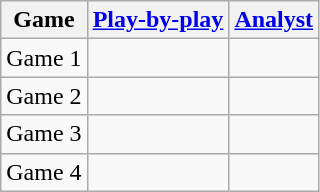<table class=wikitable>
<tr>
<th>Game</th>
<th><a href='#'>Play-by-play</a></th>
<th><a href='#'>Analyst</a></th>
</tr>
<tr>
<td>Game 1</td>
<td></td>
<td></td>
</tr>
<tr>
<td>Game 2</td>
<td></td>
<td></td>
</tr>
<tr>
<td>Game 3</td>
<td></td>
<td></td>
</tr>
<tr>
<td>Game 4</td>
<td></td>
<td></td>
</tr>
</table>
